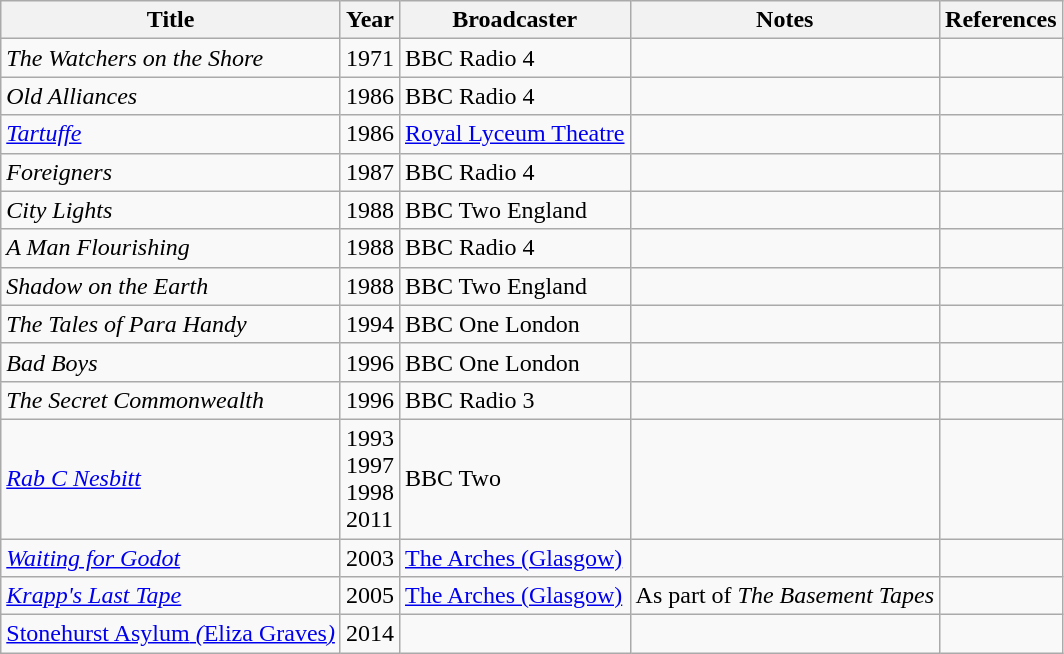<table class="wikitable sortable">
<tr>
<th>Title</th>
<th>Year</th>
<th>Broadcaster</th>
<th>Notes</th>
<th>References</th>
</tr>
<tr>
<td><em>The Watchers on the Shore</em></td>
<td>1971</td>
<td>BBC Radio 4</td>
<td></td>
<td></td>
</tr>
<tr>
<td><em>Old Alliances</em></td>
<td>1986</td>
<td>BBC Radio 4</td>
<td></td>
<td></td>
</tr>
<tr>
<td><em><a href='#'>Tartuffe</a></em></td>
<td>1986</td>
<td><a href='#'>Royal Lyceum Theatre</a></td>
<td></td>
<td></td>
</tr>
<tr>
<td><em>Foreigners</em></td>
<td>1987</td>
<td>BBC Radio 4</td>
<td></td>
<td></td>
</tr>
<tr>
<td><em>City Lights</em></td>
<td>1988</td>
<td>BBC Two England</td>
<td></td>
<td></td>
</tr>
<tr>
<td><em>A Man Flourishing</em></td>
<td>1988</td>
<td>BBC Radio 4</td>
<td></td>
<td></td>
</tr>
<tr>
<td><em>Shadow on the Earth</em></td>
<td>1988</td>
<td>BBC Two England</td>
<td></td>
<td></td>
</tr>
<tr>
<td><em>The Tales of Para Handy</em></td>
<td>1994</td>
<td>BBC One London</td>
<td></td>
<td></td>
</tr>
<tr>
<td><em>Bad Boys</em></td>
<td>1996</td>
<td>BBC One London</td>
<td></td>
<td></td>
</tr>
<tr>
<td><em>The Secret Commonwealth</em></td>
<td>1996</td>
<td>BBC Radio 3</td>
<td></td>
<td></td>
</tr>
<tr>
<td><em><a href='#'>Rab C Nesbitt</a></em></td>
<td>1993<br>1997<br>1998<br>2011</td>
<td>BBC Two</td>
<td></td>
<td></td>
</tr>
<tr>
<td><em><a href='#'>Waiting for Godot</a></em></td>
<td>2003</td>
<td><a href='#'>The Arches (Glasgow)</a></td>
<td></td>
<td></td>
</tr>
<tr>
<td><em><a href='#'>Krapp's Last Tape</a></em></td>
<td>2005</td>
<td><a href='#'>The Arches (Glasgow)</a></td>
<td>As part of <em>The Basement Tapes</em></td>
<td></td>
</tr>
<tr>
<td><em><a href='#'></em>Stonehurst Asylum<em> (</em>Eliza Graves<em>)</a></em></td>
<td>2014</td>
<td></td>
<td></td>
<td></td>
</tr>
</table>
